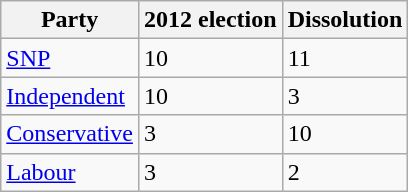<table class="wikitable">
<tr>
<th>Party</th>
<th>2012 election</th>
<th>Dissolution</th>
</tr>
<tr>
<td><a href='#'>SNP</a></td>
<td>10</td>
<td>11</td>
</tr>
<tr>
<td><a href='#'>Independent</a></td>
<td>10</td>
<td>3</td>
</tr>
<tr>
<td><a href='#'>Conservative</a></td>
<td>3</td>
<td>10</td>
</tr>
<tr>
<td><a href='#'>Labour</a></td>
<td>3</td>
<td>2</td>
</tr>
</table>
